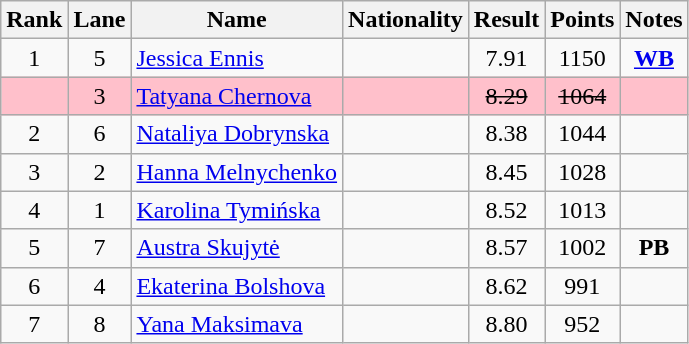<table class="wikitable sortable" style="text-align:center">
<tr>
<th>Rank</th>
<th>Lane</th>
<th>Name</th>
<th>Nationality</th>
<th>Result</th>
<th>Points</th>
<th>Notes</th>
</tr>
<tr>
<td>1</td>
<td>5</td>
<td align=left><a href='#'>Jessica Ennis</a></td>
<td align=left></td>
<td>7.91</td>
<td>1150</td>
<td><strong><a href='#'>WB</a></strong></td>
</tr>
<tr bgcolor=pink>
<td></td>
<td>3</td>
<td align=left><a href='#'>Tatyana Chernova</a></td>
<td align=left></td>
<td><s>8.29 </s></td>
<td><s>1064 </s></td>
<td></td>
</tr>
<tr>
<td>2</td>
<td>6</td>
<td align=left><a href='#'>Nataliya Dobrynska</a></td>
<td align=left></td>
<td>8.38</td>
<td>1044</td>
<td></td>
</tr>
<tr>
<td>3</td>
<td>2</td>
<td align=left><a href='#'>Hanna Melnychenko</a></td>
<td align=left></td>
<td>8.45</td>
<td>1028</td>
<td></td>
</tr>
<tr>
<td>4</td>
<td>1</td>
<td align=left><a href='#'>Karolina Tymińska</a></td>
<td align=left></td>
<td>8.52</td>
<td>1013</td>
<td></td>
</tr>
<tr>
<td>5</td>
<td>7</td>
<td align=left><a href='#'>Austra Skujytė</a></td>
<td align=left></td>
<td>8.57</td>
<td>1002</td>
<td><strong>PB</strong></td>
</tr>
<tr>
<td>6</td>
<td>4</td>
<td align=left><a href='#'>Ekaterina Bolshova</a></td>
<td align=left></td>
<td>8.62</td>
<td>991</td>
<td></td>
</tr>
<tr>
<td>7</td>
<td>8</td>
<td align=left><a href='#'>Yana Maksimava</a></td>
<td align=left></td>
<td>8.80</td>
<td>952</td>
<td></td>
</tr>
</table>
